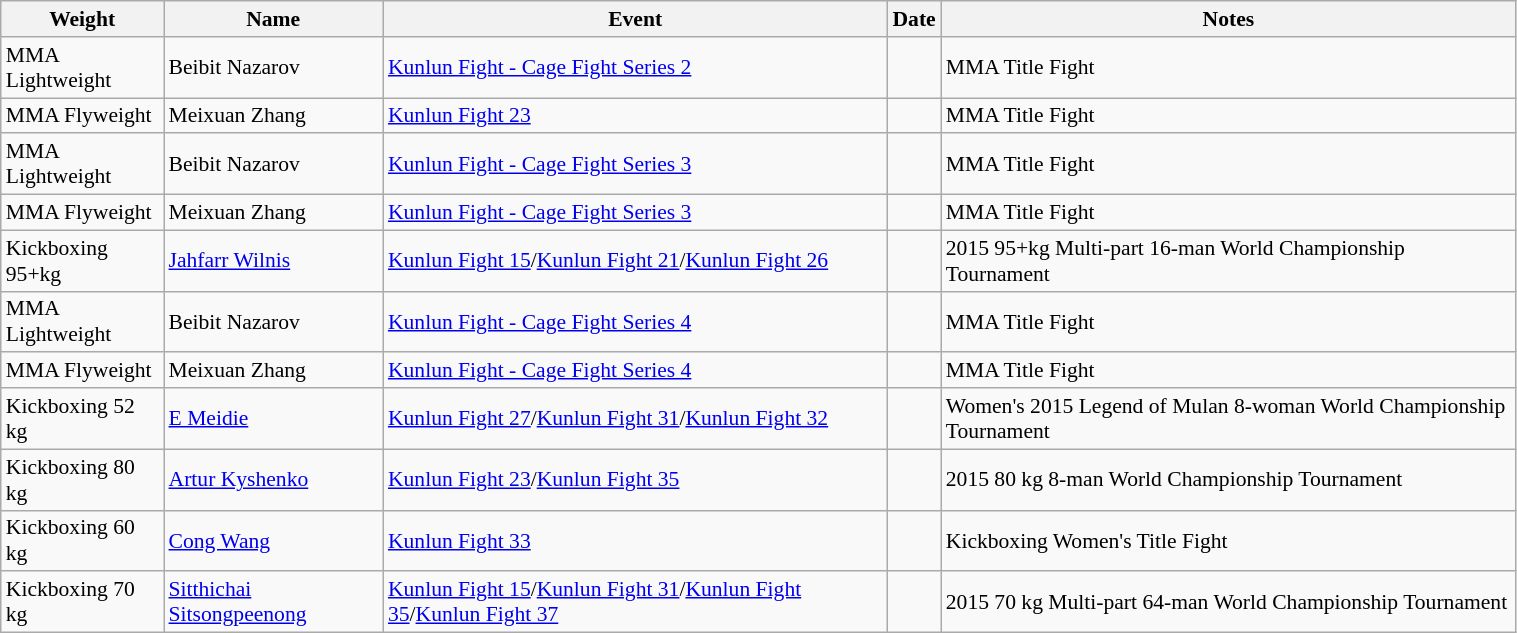<table id="Events" class="wikitable sortable" style="width:80%; font-size:90%;">
<tr>
<th scope="col">Weight</th>
<th scope="col">Name</th>
<th scope="col">Event</th>
<th scope="col">Date</th>
<th scope="col">Notes</th>
</tr>
<tr>
<td>MMA Lightweight</td>
<td> Beibit Nazarov<br></td>
<td><a href='#'>Kunlun Fight - Cage Fight Series 2</a></td>
<td></td>
<td>MMA Title Fight</td>
</tr>
<tr>
<td>MMA Flyweight</td>
<td> Meixuan Zhang <br></td>
<td><a href='#'>Kunlun Fight 23</a></td>
<td></td>
<td>MMA Title Fight</td>
</tr>
<tr>
<td>MMA Lightweight</td>
<td> Beibit Nazarov<br></td>
<td><a href='#'>Kunlun Fight - Cage Fight Series 3</a></td>
<td></td>
<td>MMA Title Fight</td>
</tr>
<tr>
<td>MMA Flyweight</td>
<td> Meixuan Zhang <br></td>
<td><a href='#'>Kunlun Fight - Cage Fight Series 3</a></td>
<td></td>
<td>MMA Title Fight</td>
</tr>
<tr>
<td>Kickboxing 95+kg</td>
<td> <a href='#'>Jahfarr Wilnis</a><br></td>
<td><a href='#'>Kunlun Fight 15</a>/<a href='#'>Kunlun Fight 21</a>/<a href='#'>Kunlun Fight 26</a></td>
<td></td>
<td>2015 95+kg Multi-part 16-man World Championship Tournament</td>
</tr>
<tr>
<td>MMA Lightweight</td>
<td> Beibit Nazarov<br></td>
<td><a href='#'>Kunlun Fight - Cage Fight Series 4</a></td>
<td></td>
<td>MMA Title Fight</td>
</tr>
<tr>
<td>MMA Flyweight</td>
<td> Meixuan Zhang <br></td>
<td><a href='#'>Kunlun Fight - Cage Fight Series 4</a></td>
<td></td>
<td>MMA Title Fight</td>
</tr>
<tr>
<td>Kickboxing 52 kg</td>
<td> <a href='#'>E Meidie</a><br></td>
<td><a href='#'>Kunlun Fight 27</a>/<a href='#'>Kunlun Fight 31</a>/<a href='#'>Kunlun Fight 32</a></td>
<td></td>
<td>Women's 2015 Legend of Mulan 8-woman World Championship Tournament</td>
</tr>
<tr>
<td>Kickboxing 80 kg</td>
<td> <a href='#'>Artur Kyshenko</a><br></td>
<td><a href='#'>Kunlun Fight 23</a>/<a href='#'>Kunlun Fight 35</a></td>
<td></td>
<td>2015 80 kg 8-man World Championship Tournament</td>
</tr>
<tr>
<td>Kickboxing 60 kg</td>
<td> <a href='#'>Cong Wang</a><br></td>
<td><a href='#'>Kunlun Fight 33</a></td>
<td></td>
<td>Kickboxing Women's Title Fight</td>
</tr>
<tr>
<td>Kickboxing 70 kg</td>
<td> <a href='#'>Sitthichai Sitsongpeenong</a><br></td>
<td><a href='#'>Kunlun Fight 15</a>/<a href='#'>Kunlun Fight 31</a>/<a href='#'>Kunlun Fight 35</a>/<a href='#'>Kunlun Fight 37</a></td>
<td></td>
<td>2015 70 kg Multi-part 64-man World Championship Tournament</td>
</tr>
</table>
